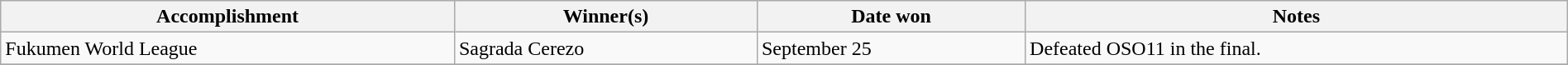<table class="wikitable" style="width:100%;">
<tr>
<th>Accomplishment</th>
<th>Winner(s)</th>
<th>Date won</th>
<th>Notes</th>
</tr>
<tr>
<td>Fukumen World League</td>
<td>Sagrada Cerezo</td>
<td>September 25</td>
<td>Defeated OSO11 in the final.</td>
</tr>
<tr>
</tr>
</table>
